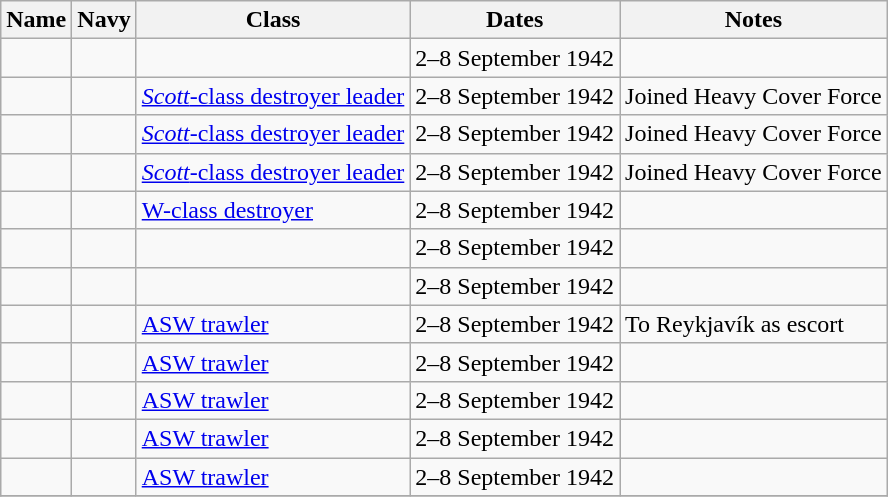<table class="wikitable sortable">
<tr>
<th>Name</th>
<th>Navy</th>
<th>Class</th>
<th>Dates</th>
<th>Notes</th>
</tr>
<tr>
<td></td>
<td></td>
<td></td>
<td>2–8 September 1942</td>
<td></td>
</tr>
<tr>
<td></td>
<td></td>
<td><a href='#'><em>Scott</em>-class destroyer leader</a></td>
<td>2–8 September 1942</td>
<td>Joined Heavy Cover Force</td>
</tr>
<tr>
<td></td>
<td></td>
<td><a href='#'><em>Scott</em>-class destroyer leader</a></td>
<td>2–8 September 1942</td>
<td>Joined Heavy Cover Force</td>
</tr>
<tr>
<td></td>
<td></td>
<td><a href='#'><em>Scott</em>-class destroyer leader</a></td>
<td>2–8 September 1942</td>
<td>Joined Heavy Cover Force</td>
</tr>
<tr>
<td></td>
<td></td>
<td><a href='#'>W-class destroyer</a></td>
<td>2–8 September 1942</td>
<td></td>
</tr>
<tr>
<td></td>
<td></td>
<td></td>
<td>2–8 September 1942</td>
<td></td>
</tr>
<tr>
<td></td>
<td></td>
<td></td>
<td>2–8 September 1942</td>
<td></td>
</tr>
<tr>
<td></td>
<td></td>
<td><a href='#'>ASW trawler</a></td>
<td>2–8 September 1942</td>
<td>To Reykjavík as escort</td>
</tr>
<tr>
<td></td>
<td></td>
<td><a href='#'>ASW trawler</a></td>
<td>2–8 September 1942</td>
<td></td>
</tr>
<tr>
<td></td>
<td></td>
<td><a href='#'>ASW trawler</a></td>
<td>2–8 September 1942</td>
<td></td>
</tr>
<tr>
<td></td>
<td></td>
<td><a href='#'>ASW trawler</a></td>
<td>2–8 September 1942</td>
<td></td>
</tr>
<tr>
<td></td>
<td></td>
<td><a href='#'>ASW trawler</a></td>
<td>2–8 September 1942</td>
<td></td>
</tr>
<tr>
</tr>
</table>
